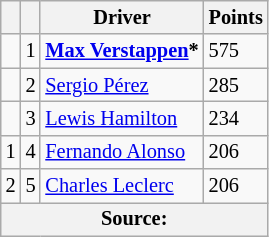<table class="wikitable" style="font-size: 85%;">
<tr>
<th scope="col"></th>
<th scope="col"></th>
<th scope="col">Driver</th>
<th scope="col">Points</th>
</tr>
<tr>
<td align="left"></td>
<td align="center">1</td>
<td> <strong><a href='#'>Max Verstappen</a>*</strong></td>
<td align="left">575</td>
</tr>
<tr>
<td align="left"></td>
<td align="center">2</td>
<td> <a href='#'>Sergio Pérez</a></td>
<td align="left">285</td>
</tr>
<tr>
<td align="left"></td>
<td align="center">3</td>
<td> <a href='#'>Lewis Hamilton</a></td>
<td align="left">234</td>
</tr>
<tr>
<td align="left"> 1</td>
<td align="center">4</td>
<td> <a href='#'>Fernando Alonso</a></td>
<td align="left">206</td>
</tr>
<tr>
<td align="left"> 2</td>
<td align="center">5</td>
<td> <a href='#'>Charles Leclerc</a></td>
<td align="left">206</td>
</tr>
<tr>
<th colspan=4>Source:</th>
</tr>
</table>
